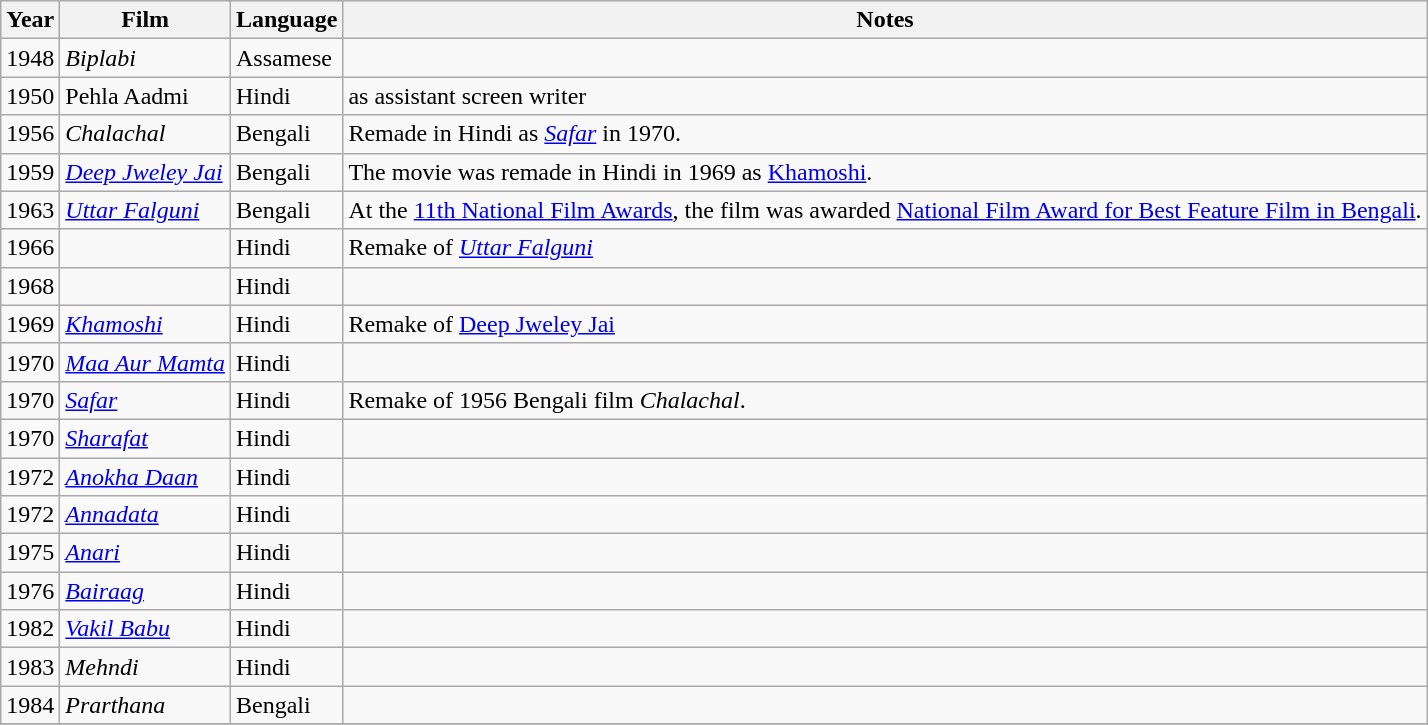<table class="wikitable">
<tr>
<th>Year</th>
<th>Film</th>
<th>Language</th>
<th>Notes</th>
</tr>
<tr>
<td>1948</td>
<td><em>Biplabi</em></td>
<td>Assamese</td>
<td></td>
</tr>
<tr>
<td>1950</td>
<td>Pehla Aadmi</td>
<td>Hindi</td>
<td>as assistant screen writer</td>
</tr>
<tr>
<td>1956</td>
<td><em>Chalachal</em></td>
<td>Bengali</td>
<td>Remade in Hindi as <em><a href='#'>Safar</a></em> in 1970.</td>
</tr>
<tr>
<td>1959</td>
<td><em><a href='#'>Deep Jweley Jai</a></em></td>
<td>Bengali</td>
<td>The movie was remade in Hindi in 1969 as <a href='#'>Khamoshi</a>.</td>
</tr>
<tr>
<td>1963</td>
<td><em><a href='#'>Uttar Falguni</a></em></td>
<td>Bengali</td>
<td>At the <a href='#'>11th National Film Awards</a>, the film was awarded <a href='#'>National Film Award for Best Feature Film in Bengali</a>.</td>
</tr>
<tr>
<td>1966</td>
<td></td>
<td>Hindi</td>
<td>Remake of <em><a href='#'>Uttar Falguni</a></em></td>
</tr>
<tr>
<td>1968</td>
<td></td>
<td>Hindi</td>
<td></td>
</tr>
<tr>
<td>1969</td>
<td><em><a href='#'>Khamoshi</a></em></td>
<td>Hindi</td>
<td>Remake of <a href='#'>Deep Jweley Jai</a></td>
</tr>
<tr>
<td>1970</td>
<td><em><a href='#'>Maa Aur Mamta</a></em></td>
<td>Hindi</td>
<td></td>
</tr>
<tr>
<td>1970</td>
<td><em><a href='#'>Safar</a></em></td>
<td>Hindi</td>
<td>Remake of 1956 Bengali film <em>Chalachal</em>.</td>
</tr>
<tr>
<td>1970</td>
<td><em><a href='#'>Sharafat</a></em></td>
<td>Hindi</td>
<td></td>
</tr>
<tr>
<td>1972</td>
<td><em><a href='#'>Anokha Daan</a></em></td>
<td>Hindi</td>
<td></td>
</tr>
<tr>
<td>1972</td>
<td><em><a href='#'>Annadata</a></em></td>
<td>Hindi</td>
<td></td>
</tr>
<tr>
<td>1975</td>
<td><em><a href='#'>Anari</a></em></td>
<td>Hindi</td>
<td></td>
</tr>
<tr>
<td>1976</td>
<td><em><a href='#'>Bairaag</a></em></td>
<td>Hindi</td>
<td></td>
</tr>
<tr>
<td>1982</td>
<td><em><a href='#'>Vakil Babu</a></em></td>
<td>Hindi</td>
<td></td>
</tr>
<tr>
<td>1983</td>
<td><em>Mehndi</em></td>
<td>Hindi</td>
<td></td>
</tr>
<tr>
<td>1984</td>
<td><em>Prarthana</em></td>
<td>Bengali</td>
<td></td>
</tr>
<tr>
</tr>
</table>
